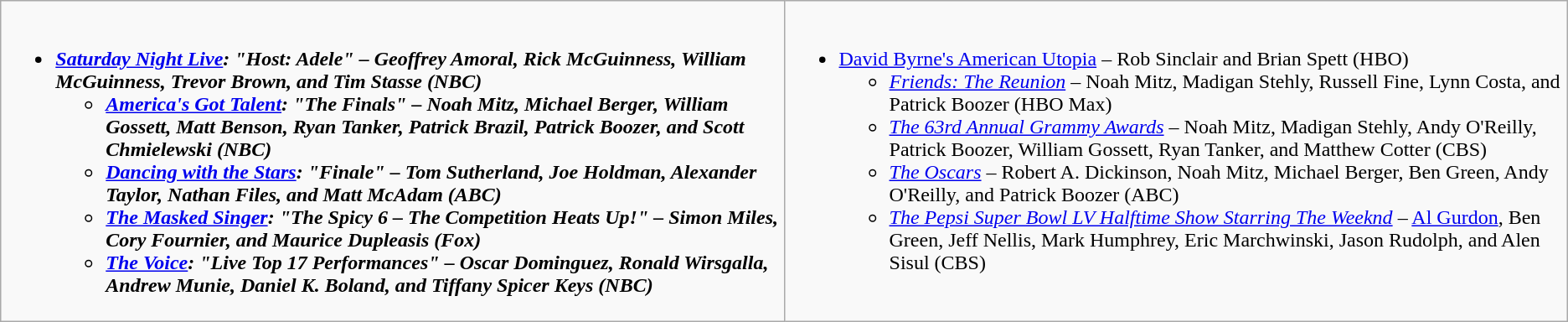<table class="wikitable">
<tr>
<td style="vertical-align:top;" width="50%"><br><ul><li><strong><em><a href='#'>Saturday Night Live</a><em>: "Host: Adele" – Geoffrey Amoral, Rick McGuinness, William McGuinness, Trevor Brown, and Tim Stasse (NBC)<strong><ul><li></em><a href='#'>America's Got Talent</a><em>: "The Finals" – Noah Mitz, Michael Berger, William Gossett, Matt Benson, Ryan Tanker, Patrick Brazil, Patrick Boozer, and Scott Chmielewski (NBC)</li><li></em><a href='#'>Dancing with the Stars</a><em>: "Finale" – Tom Sutherland, Joe Holdman, Alexander Taylor, Nathan Files, and Matt McAdam (ABC)</li><li></em><a href='#'>The Masked Singer</a><em>: "The Spicy 6 – The Competition Heats Up!" – Simon Miles, Cory Fournier, and Maurice Dupleasis (Fox)</li><li></em><a href='#'>The Voice</a><em>: "Live Top 17 Performances" – Oscar Dominguez, Ronald Wirsgalla, Andrew Munie, Daniel K. Boland, and Tiffany Spicer Keys (NBC)</li></ul></li></ul></td>
<td style="vertical-align:top;" width="50%"><br><ul><li></em></strong><a href='#'>David Byrne's American Utopia</a></em> – Rob Sinclair and Brian Spett (HBO)</strong><ul><li><em><a href='#'>Friends: The Reunion</a></em> – Noah Mitz, Madigan Stehly, Russell Fine, Lynn Costa, and Patrick Boozer (HBO Max)</li><li><em><a href='#'>The 63rd Annual Grammy Awards</a></em> – Noah Mitz, Madigan Stehly, Andy O'Reilly, Patrick Boozer, William Gossett, Ryan Tanker, and Matthew Cotter (CBS)</li><li><em><a href='#'>The Oscars</a></em> – Robert A. Dickinson, Noah Mitz, Michael Berger, Ben Green, Andy O'Reilly, and Patrick Boozer (ABC)</li><li><em><a href='#'>The Pepsi Super Bowl LV Halftime Show Starring The Weeknd</a></em> – <a href='#'>Al Gurdon</a>, Ben Green, Jeff Nellis, Mark Humphrey, Eric Marchwinski, Jason Rudolph, and Alen Sisul (CBS)</li></ul></li></ul></td>
</tr>
</table>
